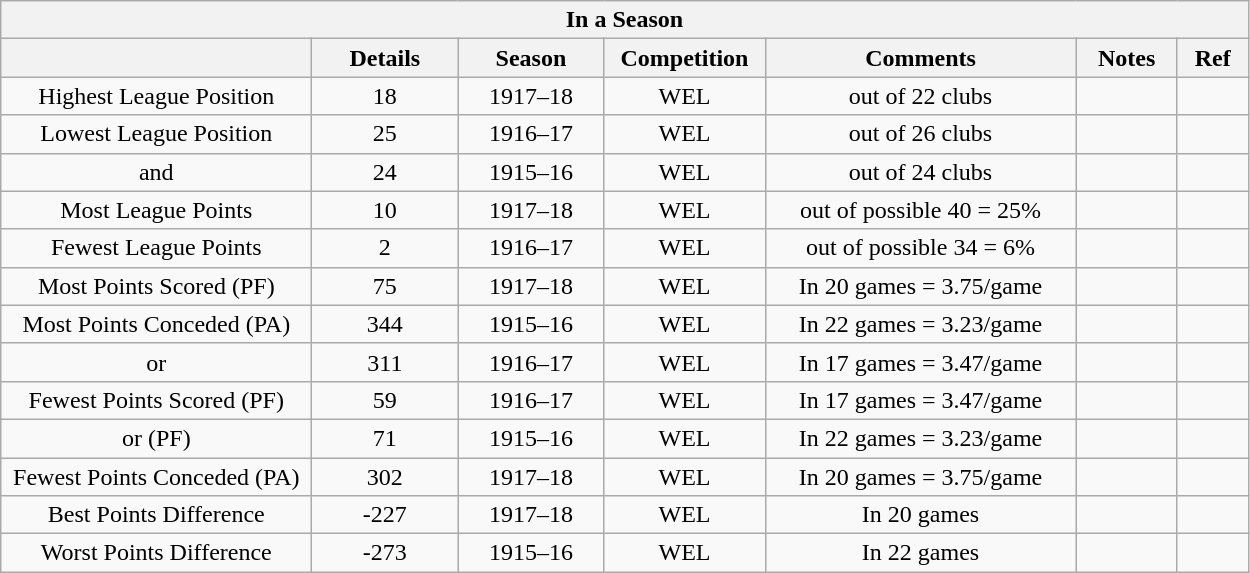<table class="wikitable" style="text-align:center;">
<tr>
<th colspan=7 abbr="Season">In a Season</th>
</tr>
<tr>
<th width=200 abbr="record"></th>
<th width=90 abbr="how much">Details</th>
<th width=90 abbr="Season">Season</th>
<th width=100 abbr="Competition">Competition</th>
<th width=200 abbr="Comments">Comments</th>
<th width=60 abbr="Notes">Notes</th>
<th width=40 abbr="Ref">Ref</th>
</tr>
<tr>
<td>Highest League Position</td>
<td>18</td>
<td>1917–18</td>
<td>WEL</td>
<td>out of 22 clubs</td>
<td></td>
<td></td>
</tr>
<tr>
<td>Lowest League Position</td>
<td>25</td>
<td>1916–17</td>
<td>WEL</td>
<td>out of 26 clubs</td>
<td></td>
<td></td>
</tr>
<tr>
<td>and</td>
<td>24</td>
<td>1915–16</td>
<td>WEL</td>
<td>out of 24 clubs</td>
<td></td>
<td></td>
</tr>
<tr>
<td>Most League Points</td>
<td>10</td>
<td>1917–18</td>
<td>WEL</td>
<td>out of possible 40 = 25%</td>
<td></td>
<td></td>
</tr>
<tr>
<td>Fewest League Points</td>
<td>2</td>
<td>1916–17</td>
<td>WEL</td>
<td>out of possible 34 = 6%</td>
<td></td>
<td></td>
</tr>
<tr>
<td>Most Points Scored (PF)</td>
<td>75</td>
<td>1917–18</td>
<td>WEL</td>
<td>In 20 games = 3.75/game</td>
<td></td>
<td></td>
</tr>
<tr>
<td>Most Points Conceded (PA)</td>
<td>344</td>
<td>1915–16</td>
<td>WEL</td>
<td>In 22 games = 3.23/game</td>
<td></td>
<td></td>
</tr>
<tr>
<td>or</td>
<td>311</td>
<td>1916–17</td>
<td>WEL</td>
<td>In 17 games = 3.47/game</td>
<td></td>
<td></td>
</tr>
<tr>
<td>Fewest Points Scored (PF)</td>
<td>59</td>
<td>1916–17</td>
<td>WEL</td>
<td>In 17 games = 3.47/game</td>
<td></td>
<td></td>
</tr>
<tr>
<td>or (PF)</td>
<td>71</td>
<td>1915–16</td>
<td>WEL</td>
<td>In 22 games = 3.23/game</td>
<td></td>
<td></td>
</tr>
<tr>
<td>Fewest Points Conceded (PA)</td>
<td>302</td>
<td>1917–18</td>
<td>WEL</td>
<td>In 20 games = 3.75/game</td>
<td></td>
<td></td>
</tr>
<tr>
<td>Best Points Difference</td>
<td>-227</td>
<td>1917–18</td>
<td>WEL</td>
<td>In 20 games</td>
<td></td>
<td></td>
</tr>
<tr>
<td>Worst Points Difference</td>
<td>-273</td>
<td>1915–16</td>
<td>WEL</td>
<td>In 22 games</td>
<td></td>
<td></td>
</tr>
</table>
